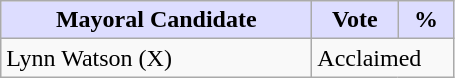<table class="wikitable">
<tr>
<th style="background:#ddf; width:200px;">Mayoral Candidate</th>
<th style="background:#ddf; width:50px;">Vote</th>
<th style="background:#ddf; width:30px;">%</th>
</tr>
<tr>
<td>Lynn Watson (X)</td>
<td colspan="2">Acclaimed</td>
</tr>
</table>
